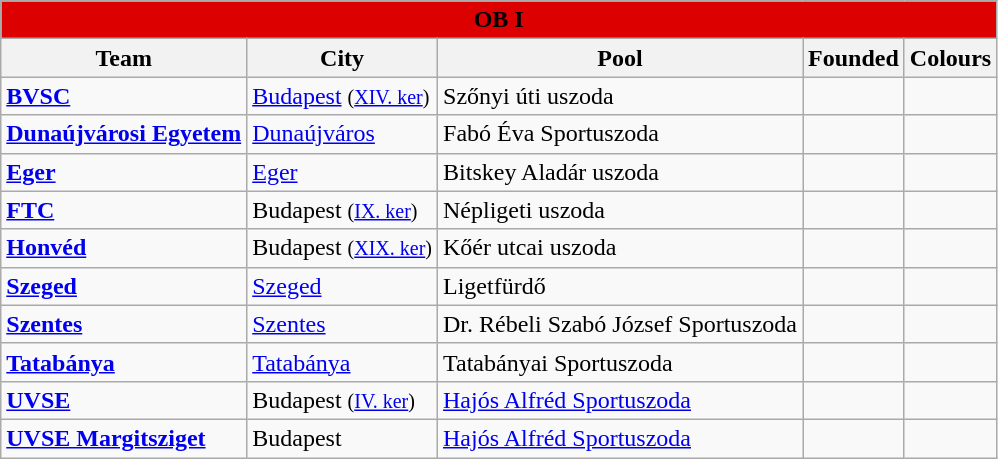<table class="wikitable sortable">
<tr>
<td bgcolor=#DD0000 align="center" colspan="17"><strong><span>OB I</span></strong></td>
</tr>
<tr>
<th>Team</th>
<th>City</th>
<th>Pool</th>
<th>Founded</th>
<th>Colours</th>
</tr>
<tr>
<td><strong><a href='#'>BVSC</a></strong></td>
<td><a href='#'>Budapest</a> <small>(<a href='#'>XIV. ker</a>)</small></td>
<td>Szőnyi úti uszoda</td>
<td></td>
<td></td>
</tr>
<tr>
<td><strong><a href='#'>Dunaújvárosi Egyetem</a></strong></td>
<td><a href='#'>Dunaújváros</a></td>
<td>Fabó Éva Sportuszoda</td>
<td></td>
<td></td>
</tr>
<tr>
<td><strong><a href='#'>Eger</a></strong></td>
<td><a href='#'>Eger</a></td>
<td>Bitskey Aladár uszoda</td>
<td></td>
<td></td>
</tr>
<tr>
<td><strong><a href='#'>FTC</a></strong></td>
<td>Budapest <small>(<a href='#'>IX. ker</a>)</small></td>
<td>Népligeti uszoda</td>
<td></td>
<td></td>
</tr>
<tr>
<td><strong><a href='#'>Honvéd</a></strong></td>
<td>Budapest <small>(<a href='#'>XIX. ker</a>)</small></td>
<td>Kőér utcai uszoda</td>
<td></td>
<td></td>
</tr>
<tr>
<td><strong><a href='#'>Szeged</a></strong></td>
<td><a href='#'>Szeged</a></td>
<td>Ligetfürdő</td>
<td></td>
<td>  </td>
</tr>
<tr>
<td><strong><a href='#'>Szentes</a></strong></td>
<td><a href='#'>Szentes</a></td>
<td>Dr. Rébeli Szabó József Sportuszoda</td>
<td></td>
<td></td>
</tr>
<tr>
<td><strong><a href='#'>Tatabánya</a></strong></td>
<td><a href='#'>Tatabánya</a></td>
<td>Tatabányai Sportuszoda</td>
<td></td>
<td></td>
</tr>
<tr>
<td><strong><a href='#'>UVSE</a></strong></td>
<td>Budapest <small>(<a href='#'>IV. ker</a>)</small></td>
<td><a href='#'>Hajós Alfréd Sportuszoda</a></td>
<td></td>
<td></td>
</tr>
<tr>
<td><strong><a href='#'>UVSE Margitsziget</a></strong></td>
<td>Budapest</td>
<td><a href='#'>Hajós Alfréd Sportuszoda</a></td>
<td></td>
<td></td>
</tr>
</table>
